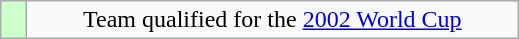<table class="wikitable" style="text-align: center;">
<tr>
<td width=10px bgcolor=#ccffcc></td>
<td width=320px>Team qualified for the <a href='#'>2002 World Cup</a></td>
</tr>
</table>
